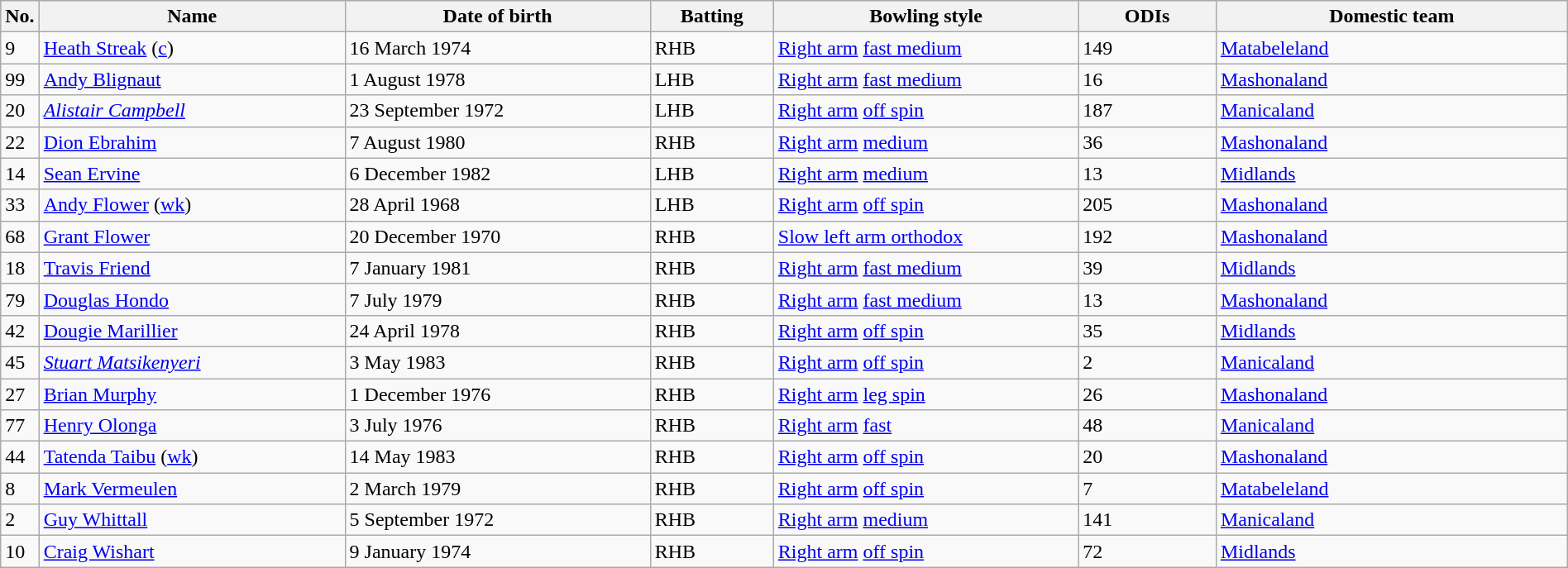<table class="wikitable sortable sortable" cellspacing="2" style="width:100%;">
<tr style="background:#aad0ff;">
<th>No.</th>
<th width=20%>Name</th>
<th width=20%>Date of birth</th>
<th width=8%>Batting</th>
<th width=20%>Bowling style</th>
<th width=9%>ODIs</th>
<th width=25%>Domestic team</th>
</tr>
<tr>
<td>9</td>
<td><a href='#'>Heath Streak</a> (<a href='#'>c</a>)</td>
<td>16 March 1974</td>
<td>RHB</td>
<td><a href='#'>Right arm</a> <a href='#'>fast medium</a></td>
<td>149</td>
<td> <a href='#'>Matabeleland</a></td>
</tr>
<tr>
<td>99</td>
<td><a href='#'>Andy Blignaut</a></td>
<td>1 August 1978</td>
<td>LHB</td>
<td><a href='#'>Right arm</a> <a href='#'>fast medium</a></td>
<td>16</td>
<td> <a href='#'>Mashonaland</a></td>
</tr>
<tr>
<td>20</td>
<td><em><a href='#'>Alistair Campbell</a></em></td>
<td>23 September 1972</td>
<td>LHB</td>
<td><a href='#'>Right arm</a> <a href='#'>off spin</a></td>
<td>187</td>
<td> <a href='#'>Manicaland</a></td>
</tr>
<tr>
<td>22</td>
<td><a href='#'>Dion Ebrahim</a></td>
<td>7 August 1980</td>
<td>RHB</td>
<td><a href='#'>Right arm</a> <a href='#'>medium</a></td>
<td>36</td>
<td> <a href='#'>Mashonaland</a></td>
</tr>
<tr>
<td>14</td>
<td><a href='#'>Sean Ervine</a></td>
<td>6 December 1982</td>
<td>LHB</td>
<td><a href='#'>Right arm</a> <a href='#'>medium</a></td>
<td>13</td>
<td> <a href='#'>Midlands</a></td>
</tr>
<tr>
<td>33</td>
<td><a href='#'>Andy Flower</a> (<a href='#'>wk</a>)</td>
<td>28 April 1968</td>
<td>LHB</td>
<td><a href='#'>Right arm</a> <a href='#'>off spin</a></td>
<td>205</td>
<td> <a href='#'>Mashonaland</a></td>
</tr>
<tr>
<td>68</td>
<td><a href='#'>Grant Flower</a></td>
<td>20 December 1970</td>
<td>RHB</td>
<td><a href='#'>Slow left arm orthodox</a></td>
<td>192</td>
<td> <a href='#'>Mashonaland</a></td>
</tr>
<tr>
<td>18</td>
<td><a href='#'>Travis Friend</a></td>
<td>7 January 1981</td>
<td>RHB</td>
<td><a href='#'>Right arm</a> <a href='#'>fast medium</a></td>
<td>39</td>
<td> <a href='#'>Midlands</a></td>
</tr>
<tr>
<td>79</td>
<td><a href='#'>Douglas Hondo</a></td>
<td>7 July 1979</td>
<td>RHB</td>
<td><a href='#'>Right arm</a> <a href='#'>fast medium</a></td>
<td>13</td>
<td> <a href='#'>Mashonaland</a></td>
</tr>
<tr>
<td>42</td>
<td><a href='#'>Dougie Marillier</a></td>
<td>24 April 1978</td>
<td>RHB</td>
<td><a href='#'>Right arm</a> <a href='#'>off spin</a></td>
<td>35</td>
<td> <a href='#'>Midlands</a></td>
</tr>
<tr>
<td>45</td>
<td><em><a href='#'>Stuart Matsikenyeri</a></em></td>
<td>3 May 1983</td>
<td>RHB</td>
<td><a href='#'>Right arm</a> <a href='#'>off spin</a></td>
<td>2</td>
<td> <a href='#'>Manicaland</a></td>
</tr>
<tr>
<td>27</td>
<td><a href='#'>Brian Murphy</a></td>
<td>1 December 1976</td>
<td>RHB</td>
<td><a href='#'>Right arm</a> <a href='#'>leg spin</a></td>
<td>26</td>
<td> <a href='#'>Mashonaland</a></td>
</tr>
<tr>
<td>77</td>
<td><a href='#'>Henry Olonga</a></td>
<td>3 July 1976</td>
<td>RHB</td>
<td><a href='#'>Right arm</a> <a href='#'>fast</a></td>
<td>48</td>
<td> <a href='#'>Manicaland</a></td>
</tr>
<tr>
<td>44</td>
<td><a href='#'>Tatenda Taibu</a> (<a href='#'>wk</a>)</td>
<td>14 May 1983</td>
<td>RHB</td>
<td><a href='#'>Right arm</a> <a href='#'>off spin</a></td>
<td>20</td>
<td> <a href='#'>Mashonaland</a></td>
</tr>
<tr>
<td>8</td>
<td><a href='#'>Mark Vermeulen</a></td>
<td>2 March 1979</td>
<td>RHB</td>
<td><a href='#'>Right arm</a> <a href='#'>off spin</a></td>
<td>7</td>
<td> <a href='#'>Matabeleland</a></td>
</tr>
<tr>
<td>2</td>
<td><a href='#'>Guy Whittall</a></td>
<td>5 September 1972</td>
<td>RHB</td>
<td><a href='#'>Right arm</a> <a href='#'>medium</a></td>
<td>141</td>
<td> <a href='#'>Manicaland</a></td>
</tr>
<tr>
<td>10</td>
<td><a href='#'>Craig Wishart</a></td>
<td>9 January 1974</td>
<td>RHB</td>
<td><a href='#'>Right arm</a> <a href='#'>off spin</a></td>
<td>72</td>
<td> <a href='#'>Midlands</a></td>
</tr>
</table>
